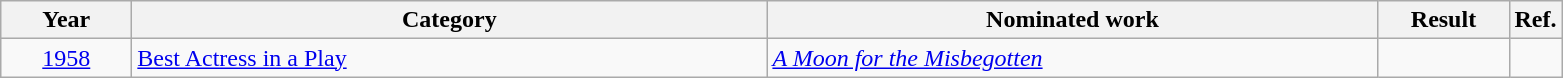<table class="wikitable">
<tr>
<th scope="col" style="width:5em;">Year</th>
<th scope="col" style="width:26em;">Category</th>
<th scope="col" style="width:25em;">Nominated work</th>
<th scope="col" style="width:5em;">Result</th>
<th>Ref.</th>
</tr>
<tr>
<td style="text-align:center;"><a href='#'>1958</a></td>
<td><a href='#'>Best Actress in a Play</a></td>
<td><em><a href='#'>A Moon for the Misbegotten</a></em></td>
<td></td>
<td></td>
</tr>
</table>
